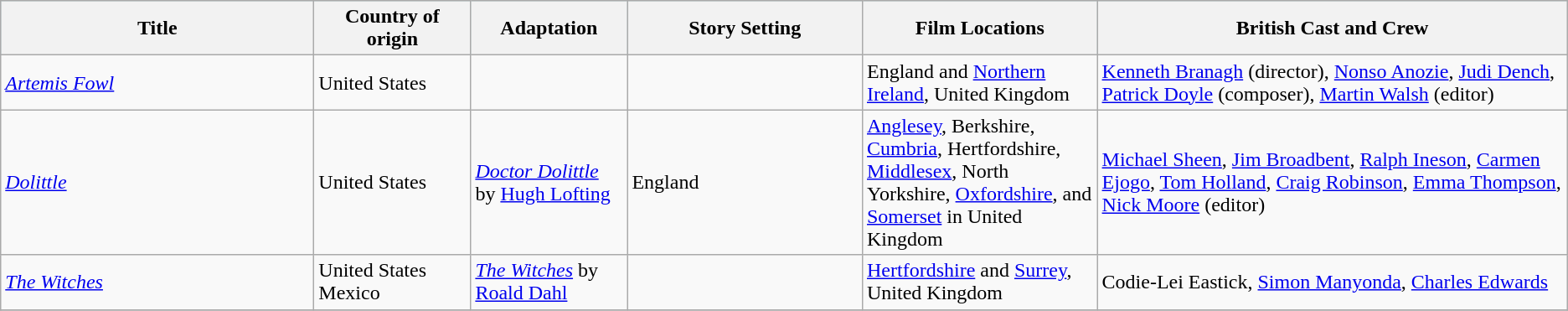<table class="wikitable">
<tr style="background:#b0e0e6; text-align:center;">
<th style="width:20%;">Title</th>
<th style="width:10%;">Country of origin</th>
<th style="width:10%;">Adaptation</th>
<th style="width:15%;">Story Setting</th>
<th style="width:15%;">Film Locations</th>
<th style="width:30%;">British Cast and Crew</th>
</tr>
<tr>
<td><em><a href='#'>Artemis Fowl</a></em></td>
<td>United States</td>
<td></td>
<td></td>
<td>England and <a href='#'>Northern Ireland</a>, United Kingdom</td>
<td><a href='#'>Kenneth Branagh</a> (director), <a href='#'>Nonso Anozie</a>, <a href='#'>Judi Dench</a>, <a href='#'>Patrick Doyle</a> (composer), <a href='#'>Martin Walsh</a> (editor)</td>
</tr>
<tr>
<td><em><a href='#'>Dolittle</a></em></td>
<td>United States</td>
<td><em><a href='#'>Doctor Dolittle</a></em> by <a href='#'>Hugh Lofting</a></td>
<td>England</td>
<td><a href='#'>Anglesey</a>, Berkshire, <a href='#'>Cumbria</a>, Hertfordshire, <a href='#'>Middlesex</a>, North Yorkshire, <a href='#'>Oxfordshire</a>, and <a href='#'>Somerset</a> in United Kingdom</td>
<td><a href='#'>Michael Sheen</a>, <a href='#'>Jim Broadbent</a>, <a href='#'>Ralph Ineson</a>, <a href='#'>Carmen Ejogo</a>, <a href='#'>Tom Holland</a>, <a href='#'>Craig Robinson</a>, <a href='#'>Emma Thompson</a>, <a href='#'>Nick Moore</a> (editor)</td>
</tr>
<tr>
<td><em><a href='#'>The Witches</a></em></td>
<td>United States<br>Mexico</td>
<td><em><a href='#'>The Witches</a></em> by <a href='#'>Roald Dahl</a></td>
<td></td>
<td><a href='#'>Hertfordshire</a> and <a href='#'>Surrey</a>, United Kingdom</td>
<td>Codie-Lei Eastick, <a href='#'>Simon Manyonda</a>, <a href='#'>Charles Edwards</a></td>
</tr>
<tr>
</tr>
</table>
